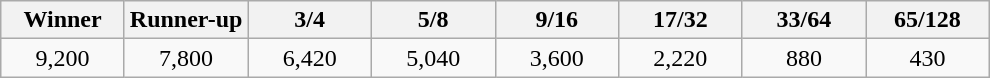<table class="wikitable" style="text-align:center">
<tr>
<th width="75">Winner</th>
<th width="75">Runner-up</th>
<th width="75">3/4</th>
<th width="75">5/8</th>
<th width="75">9/16</th>
<th width="75">17/32</th>
<th width="75">33/64</th>
<th width="75">65/128</th>
</tr>
<tr>
<td>9,200</td>
<td>7,800</td>
<td>6,420</td>
<td>5,040</td>
<td>3,600</td>
<td>2,220</td>
<td>880</td>
<td>430</td>
</tr>
</table>
